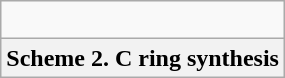<table class="wikitable">
<tr align="center">
<td><br></td>
</tr>
<tr align="center">
<th>Scheme 2. C ring synthesis</th>
</tr>
</table>
